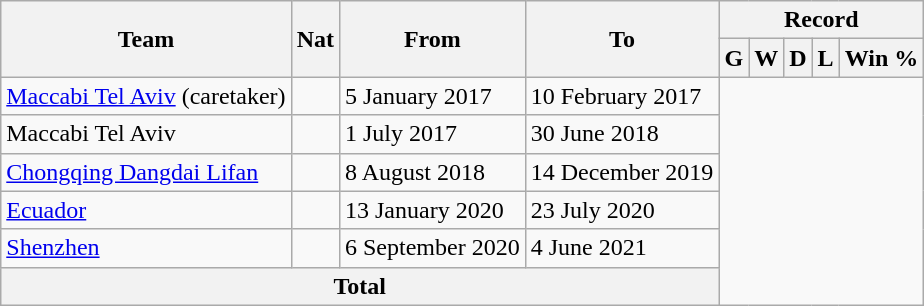<table class="wikitable" style="text-align: center">
<tr>
<th rowspan="2">Team</th>
<th rowspan="2">Nat</th>
<th rowspan="2">From</th>
<th rowspan="2">To</th>
<th colspan="5">Record</th>
</tr>
<tr>
<th>G</th>
<th>W</th>
<th>D</th>
<th>L</th>
<th>Win %</th>
</tr>
<tr>
<td align=left><a href='#'>Maccabi Tel Aviv</a> (caretaker)</td>
<td></td>
<td align=left>5 January 2017</td>
<td align=left>10 February 2017<br></td>
</tr>
<tr>
<td align=left>Maccabi Tel Aviv</td>
<td></td>
<td align=left>1 July 2017</td>
<td align=left>30 June 2018<br></td>
</tr>
<tr>
<td align=left><a href='#'>Chongqing Dangdai Lifan</a></td>
<td></td>
<td align=left>8 August 2018</td>
<td align=left>14 December 2019<br></td>
</tr>
<tr>
<td align=left><a href='#'>Ecuador</a></td>
<td></td>
<td align=left>13 January 2020</td>
<td align=left>23 July 2020<br></td>
</tr>
<tr>
<td align=left><a href='#'>Shenzhen</a></td>
<td></td>
<td align=left>6 September 2020</td>
<td align=left>4 June 2021<br></td>
</tr>
<tr>
<th colspan="4">Total<br></th>
</tr>
</table>
